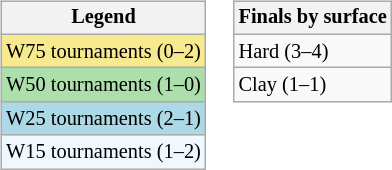<table>
<tr valign="top">
<td><br><table class="wikitable" style="font-size:85%;">
<tr>
<th>Legend</th>
</tr>
<tr style="background:#f7e98e;">
<td>W75 tournaments (0–2)</td>
</tr>
<tr style="background:#addfad;">
<td>W50 tournaments (1–0)</td>
</tr>
<tr style="background:lightblue;">
<td>W25 tournaments (2–1)</td>
</tr>
<tr style="background:#f0f8ff;">
<td>W15 tournaments (1–2)</td>
</tr>
</table>
</td>
<td><br><table class="wikitable" style="font-size:85%;">
<tr>
<th>Finals by surface</th>
</tr>
<tr>
<td>Hard (3–4)</td>
</tr>
<tr>
<td>Clay (1–1)</td>
</tr>
</table>
</td>
</tr>
</table>
